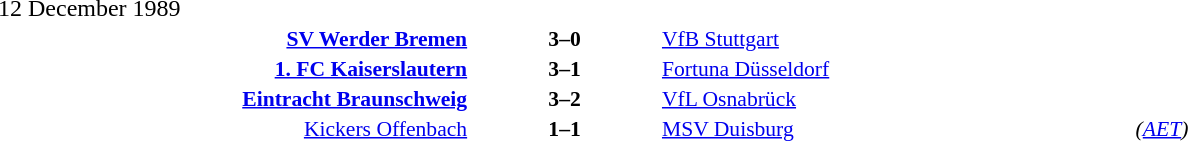<table width=100% cellspacing=1>
<tr>
<th width=25%></th>
<th width=10%></th>
<th width=25%></th>
<th></th>
</tr>
<tr>
<td>12 December 1989</td>
</tr>
<tr style=font-size:90%>
<td align=right><strong><a href='#'>SV Werder Bremen</a></strong></td>
<td align=center><strong>3–0</strong></td>
<td><a href='#'>VfB Stuttgart</a></td>
</tr>
<tr style=font-size:90%>
<td align=right><strong><a href='#'>1. FC Kaiserslautern</a></strong></td>
<td align=center><strong>3–1</strong></td>
<td><a href='#'>Fortuna Düsseldorf</a></td>
</tr>
<tr style=font-size:90%>
<td align=right><strong><a href='#'>Eintracht Braunschweig</a></strong></td>
<td align=center><strong>3–2</strong></td>
<td><a href='#'>VfL Osnabrück</a></td>
</tr>
<tr style=font-size:90%>
<td align=right><a href='#'>Kickers Offenbach</a></td>
<td align=center><strong>1–1</strong></td>
<td><a href='#'>MSV Duisburg</a></td>
<td><em>(<a href='#'>AET</a>)</em></td>
</tr>
</table>
